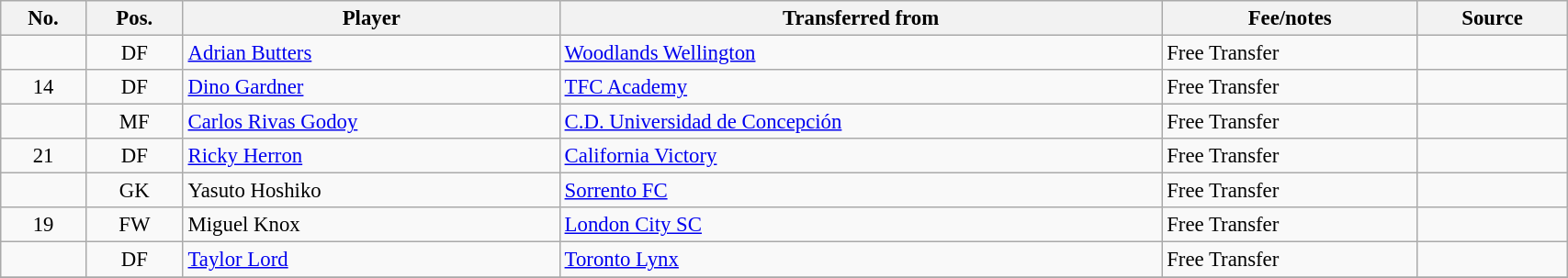<table class="wikitable sortable" style="width:90%; text-align:center; font-size:95%; text-align:left;">
<tr>
<th>No.</th>
<th>Pos.</th>
<th>Player</th>
<th>Transferred from</th>
<th>Fee/notes</th>
<th>Source</th>
</tr>
<tr>
<td align=center></td>
<td align=center>DF</td>
<td> <a href='#'>Adrian Butters</a></td>
<td> <a href='#'>Woodlands Wellington</a></td>
<td>Free Transfer</td>
<td></td>
</tr>
<tr>
<td align=center>14</td>
<td align=center>DF</td>
<td> <a href='#'>Dino Gardner</a></td>
<td> <a href='#'>TFC Academy</a></td>
<td>Free Transfer</td>
<td></td>
</tr>
<tr>
<td align=center></td>
<td align=center>MF</td>
<td> <a href='#'>Carlos Rivas Godoy</a></td>
<td> <a href='#'>C.D. Universidad de Concepción</a></td>
<td>Free Transfer</td>
<td></td>
</tr>
<tr>
<td align=center>21</td>
<td align=center>DF</td>
<td> <a href='#'>Ricky Herron</a></td>
<td> <a href='#'>California Victory</a></td>
<td>Free Transfer</td>
<td></td>
</tr>
<tr>
<td align=center></td>
<td align=center>GK</td>
<td> Yasuto Hoshiko</td>
<td> <a href='#'>Sorrento FC</a></td>
<td>Free Transfer</td>
<td></td>
</tr>
<tr>
<td align=center>19</td>
<td align=center>FW</td>
<td> Miguel Knox</td>
<td> <a href='#'>London City SC</a></td>
<td>Free Transfer</td>
<td></td>
</tr>
<tr>
<td align=center></td>
<td align=center>DF</td>
<td> <a href='#'>Taylor Lord</a></td>
<td> <a href='#'>Toronto Lynx</a></td>
<td>Free Transfer</td>
<td></td>
</tr>
<tr>
</tr>
</table>
